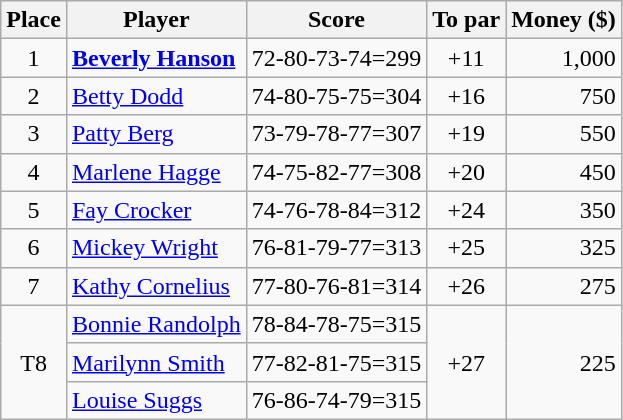<table class="wikitable">
<tr>
<th>Place</th>
<th>Player</th>
<th>Score</th>
<th>To par</th>
<th>Money ($)</th>
</tr>
<tr>
<td align=center>1</td>
<td> <strong><a href='#'>Beverly Hanson</a></strong></td>
<td>72-80-73-74=299</td>
<td align=center>+11</td>
<td align=right>1,000</td>
</tr>
<tr>
<td align=center>2</td>
<td> <a href='#'>Betty Dodd</a></td>
<td>74-80-75-75=304</td>
<td align=center>+16</td>
<td align=right>750</td>
</tr>
<tr>
<td align=center>3</td>
<td> <a href='#'>Patty Berg</a></td>
<td>73-79-78-77=307</td>
<td align=center>+19</td>
<td align=right>550</td>
</tr>
<tr>
<td align=center>4</td>
<td> <a href='#'>Marlene Hagge</a></td>
<td>74-75-82-77=308</td>
<td align=center>+20</td>
<td align=right>450</td>
</tr>
<tr>
<td align=center>5</td>
<td> <a href='#'>Fay Crocker</a></td>
<td>74-76-78-84=312</td>
<td align=center>+24</td>
<td align=right>350</td>
</tr>
<tr>
<td align=center>6</td>
<td> <a href='#'>Mickey Wright</a></td>
<td>76-81-79-77=313</td>
<td align=center>+25</td>
<td align=right>325</td>
</tr>
<tr>
<td align=center>7</td>
<td> <a href='#'>Kathy Cornelius</a></td>
<td>77-80-76-81=314</td>
<td align=center>+26</td>
<td align=right>275</td>
</tr>
<tr>
<td align=center rowspan=3>T8</td>
<td> <a href='#'>Bonnie Randolph</a></td>
<td>78-84-78-75=315</td>
<td align=center rowspan=3>+27</td>
<td align=right rowspan=3>225</td>
</tr>
<tr>
<td> <a href='#'>Marilynn Smith</a></td>
<td>77-82-81-75=315</td>
</tr>
<tr>
<td> <a href='#'>Louise Suggs</a></td>
<td>76-86-74-79=315</td>
</tr>
</table>
